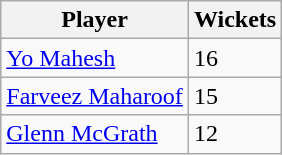<table class="wikitable">
<tr>
<th><strong>Player</strong></th>
<th>Wickets</th>
</tr>
<tr>
<td><a href='#'>Yo Mahesh</a></td>
<td>16</td>
</tr>
<tr>
<td><a href='#'>Farveez Maharoof</a></td>
<td>15</td>
</tr>
<tr>
<td><a href='#'>Glenn McGrath</a></td>
<td>12</td>
</tr>
</table>
